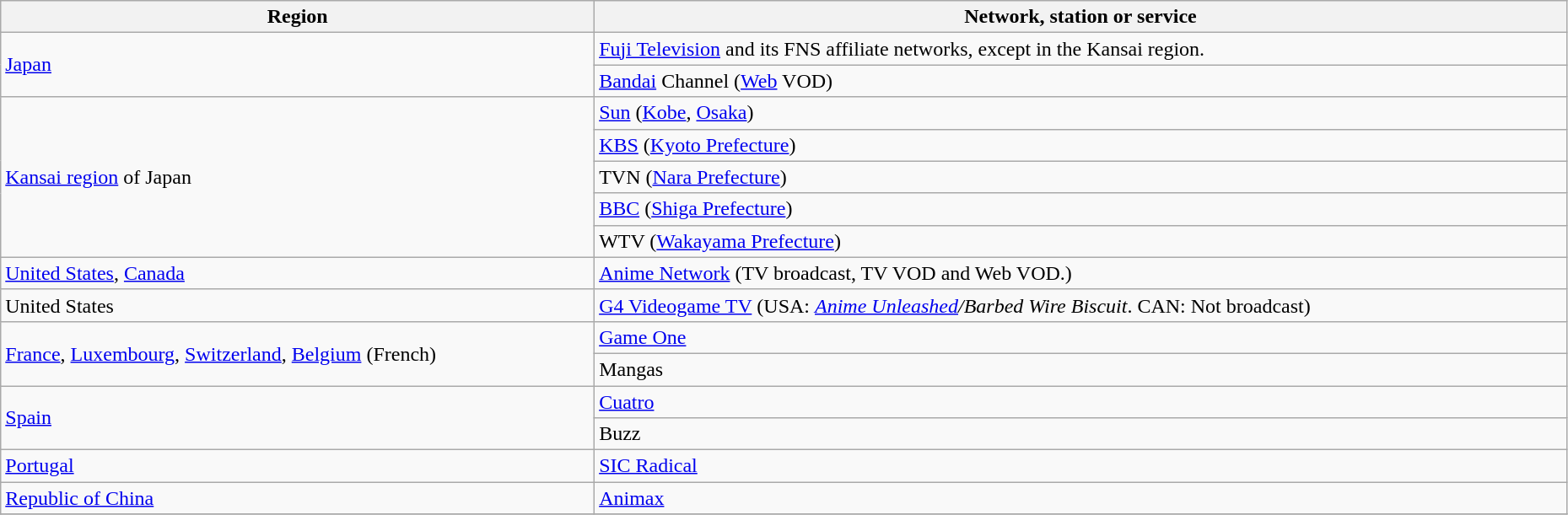<table class="wikitable" width="98%">
<tr>
<th>Region</th>
<th>Network, station or service</th>
</tr>
<tr>
<td rowspan =2><a href='#'>Japan</a></td>
<td><a href='#'>Fuji Television</a> and its FNS affiliate networks, except in the Kansai region.</td>
</tr>
<tr>
<td><a href='#'>Bandai</a> Channel (<a href='#'>Web</a> VOD)</td>
</tr>
<tr>
<td rowspan =5><a href='#'>Kansai region</a> of Japan</td>
<td><a href='#'>Sun</a> (<a href='#'>Kobe</a>, <a href='#'>Osaka</a>)</td>
</tr>
<tr>
<td><a href='#'>KBS</a> (<a href='#'>Kyoto Prefecture</a>)</td>
</tr>
<tr>
<td>TVN (<a href='#'>Nara Prefecture</a>)</td>
</tr>
<tr>
<td><a href='#'>BBC</a> (<a href='#'>Shiga Prefecture</a>)</td>
</tr>
<tr>
<td>WTV (<a href='#'>Wakayama Prefecture</a>)</td>
</tr>
<tr>
<td><a href='#'>United States</a>, <a href='#'>Canada</a></td>
<td><a href='#'>Anime Network</a> (TV broadcast, TV VOD and Web VOD.)</td>
</tr>
<tr>
<td>United States</td>
<td><a href='#'>G4 Videogame TV</a> (USA: <em><a href='#'>Anime Unleashed</a>/Barbed Wire Biscuit</em>. CAN: Not broadcast)</td>
</tr>
<tr>
<td rowspan=2><a href='#'>France</a>, <a href='#'>Luxembourg</a>, <a href='#'>Switzerland</a>, <a href='#'>Belgium</a> (French)</td>
<td><a href='#'>Game One</a></td>
</tr>
<tr>
<td>Mangas </td>
</tr>
<tr>
<td rowspan=2><a href='#'>Spain</a></td>
<td><a href='#'>Cuatro</a></td>
</tr>
<tr>
<td>Buzz</td>
</tr>
<tr>
<td><a href='#'>Portugal</a></td>
<td><a href='#'>SIC Radical</a></td>
</tr>
<tr>
<td><a href='#'>Republic of China</a></td>
<td><a href='#'>Animax</a></td>
</tr>
<tr>
</tr>
</table>
